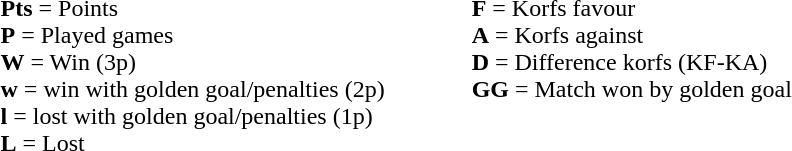<table>
<tr>
<td valign="top"><br><strong>Pts</strong> = Points <br>
<strong>P</strong> = Played games <br>
<strong>W</strong> = Win (3p)<br>
<strong>w</strong> = win with golden goal/penalties (2p)<br>
<strong>l</strong> = lost with golden goal/penalties (1p)<br>
<strong>L</strong> = Lost</td>
<td width="50"> </td>
<td valign="top"><br><strong>F</strong> = Korfs favour<br>
<strong>A</strong> = Korfs against<br>
<strong>D</strong> = Difference korfs (KF-KA)<br>
<strong>GG</strong> = Match won by golden goal<br></td>
<td width="50"> </td>
<td valign="top"></td>
</tr>
</table>
